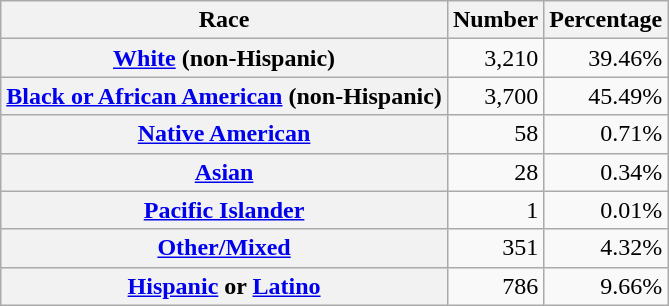<table class="wikitable" style="text-align:right">
<tr>
<th scope="col">Race</th>
<th scope="col">Number</th>
<th scope="col">Percentage</th>
</tr>
<tr>
<th scope="row"><a href='#'>White</a> (non-Hispanic)</th>
<td>3,210</td>
<td>39.46%</td>
</tr>
<tr>
<th scope="row"><a href='#'>Black or African American</a> (non-Hispanic)</th>
<td>3,700</td>
<td>45.49%</td>
</tr>
<tr>
<th scope="row"><a href='#'>Native American</a></th>
<td>58</td>
<td>0.71%</td>
</tr>
<tr>
<th scope="row"><a href='#'>Asian</a></th>
<td>28</td>
<td>0.34%</td>
</tr>
<tr>
<th scope="row"><a href='#'>Pacific Islander</a></th>
<td>1</td>
<td>0.01%</td>
</tr>
<tr>
<th scope="row"><a href='#'>Other/Mixed</a></th>
<td>351</td>
<td>4.32%</td>
</tr>
<tr>
<th scope="row"><a href='#'>Hispanic</a> or <a href='#'>Latino</a></th>
<td>786</td>
<td>9.66%</td>
</tr>
</table>
